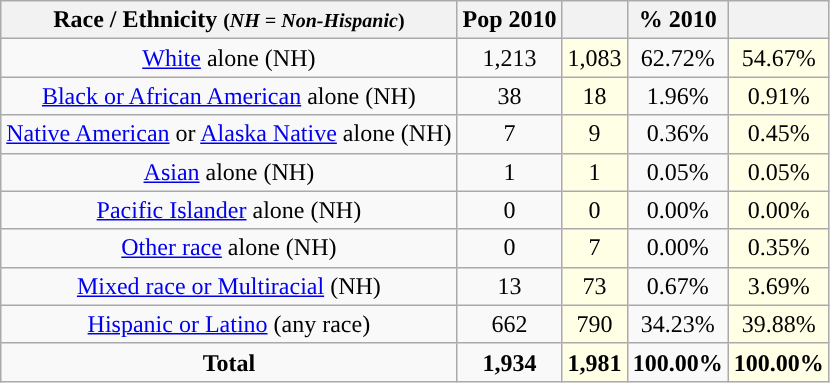<table class="wikitable" style="text-align:center;">
<tr>
<th>Race / Ethnicity <small>(<em>NH = Non-Hispanic</em>)</small></th>
<th>Pop 2010</th>
<th></th>
<th>% 2010</th>
<th></th>
</tr>
<tr>
<td><a href='#'>White</a> alone (NH)</td>
<td>1,213</td>
<td style='background: #ffffe6;'>1,083</td>
<td>62.72%</td>
<td style='background: #ffffe6;'>54.67%</td>
</tr>
<tr>
<td><a href='#'>Black or African American</a> alone (NH)</td>
<td>38</td>
<td style='background: #ffffe6;'>18</td>
<td>1.96%</td>
<td style='background: #ffffe6;'>0.91%</td>
</tr>
<tr>
<td><a href='#'>Native American</a> or <a href='#'>Alaska Native</a> alone (NH)</td>
<td>7</td>
<td style='background: #ffffe6;'>9</td>
<td>0.36%</td>
<td style='background: #ffffe6;'>0.45%</td>
</tr>
<tr>
<td><a href='#'>Asian</a> alone (NH)</td>
<td>1</td>
<td style='background: #ffffe6;'>1</td>
<td>0.05%</td>
<td style='background: #ffffe6;'>0.05%</td>
</tr>
<tr>
<td><a href='#'>Pacific Islander</a> alone (NH)</td>
<td>0</td>
<td style='background: #ffffe6;'>0</td>
<td>0.00%</td>
<td style='background: #ffffe6;'>0.00%</td>
</tr>
<tr>
<td><a href='#'>Other race</a> alone (NH)</td>
<td>0</td>
<td style='background: #ffffe6;'>7</td>
<td>0.00%</td>
<td style='background: #ffffe6;'>0.35%</td>
</tr>
<tr>
<td><a href='#'>Mixed race or Multiracial</a> (NH)</td>
<td>13</td>
<td style='background: #ffffe6;'>73</td>
<td>0.67%</td>
<td style='background: #ffffe6;'>3.69%</td>
</tr>
<tr>
<td><a href='#'>Hispanic or Latino</a> (any race)</td>
<td>662</td>
<td style='background: #ffffe6;'>790</td>
<td>34.23%</td>
<td style='background: #ffffe6;'>39.88%</td>
</tr>
<tr>
<td><strong>Total</strong></td>
<td><strong>1,934</strong></td>
<td style='background: #ffffe6;'><strong>1,981</strong></td>
<td><strong>100.00%</strong></td>
<td style='background: #ffffe6;'><strong>100.00%</strong></td>
</tr>
</table>
